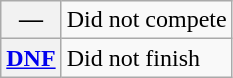<table class="wikitable">
<tr>
<th scope="row">—</th>
<td>Did not compete</td>
</tr>
<tr>
<th scope="row"><a href='#'>DNF</a></th>
<td>Did not finish</td>
</tr>
</table>
